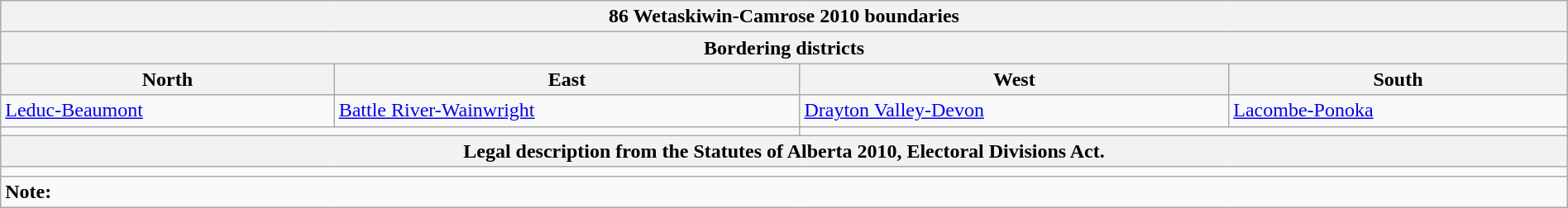<table class="wikitable collapsible collapsed" style="width:100%;">
<tr>
<th colspan=4>86 Wetaskiwin-Camrose 2010 boundaries</th>
</tr>
<tr>
<th colspan=4>Bordering districts</th>
</tr>
<tr>
<th>North</th>
<th>East</th>
<th>West</th>
<th>South</th>
</tr>
<tr>
<td><a href='#'>Leduc-Beaumont</a></td>
<td><a href='#'>Battle River-Wainwright</a></td>
<td><a href='#'>Drayton Valley-Devon</a></td>
<td><a href='#'>Lacombe-Ponoka</a></td>
</tr>
<tr>
<td colspan=2 align=center></td>
<td colspan=2 align=center></td>
</tr>
<tr>
<th colspan=4>Legal description from the Statutes of Alberta 2010, Electoral Divisions Act.</th>
</tr>
<tr>
<td colspan=4></td>
</tr>
<tr>
<td colspan=4><strong>Note:</strong></td>
</tr>
</table>
